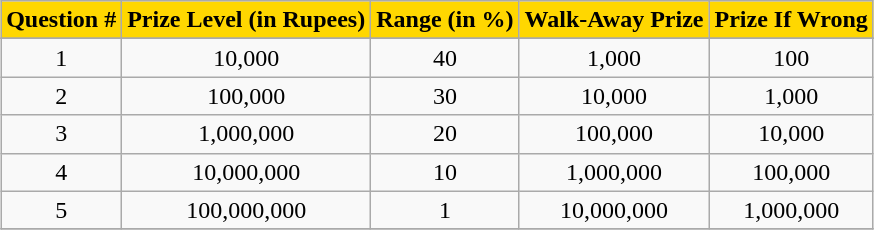<table class="wikitable" style="margin:auto; text-align:center;">
<tr>
<th style="background:gold">Question #</th>
<th style="background:gold">Prize Level (in Rupees)</th>
<th style="background:gold">Range (in %)</th>
<th style="background:gold">Walk-Away Prize</th>
<th style="background:gold">Prize If Wrong</th>
</tr>
<tr>
</tr>
<tr>
<td>1</td>
<td>10,000</td>
<td>40</td>
<td>1,000</td>
<td>100</td>
</tr>
<tr>
<td>2</td>
<td>100,000</td>
<td>30</td>
<td>10,000</td>
<td>1,000</td>
</tr>
<tr>
<td>3</td>
<td>1,000,000</td>
<td>20</td>
<td>100,000</td>
<td>10,000</td>
</tr>
<tr>
<td>4</td>
<td>10,000,000</td>
<td>10</td>
<td>1,000,000</td>
<td>100,000</td>
</tr>
<tr>
<td>5</td>
<td>100,000,000</td>
<td>1</td>
<td>10,000,000</td>
<td>1,000,000</td>
</tr>
<tr>
</tr>
</table>
